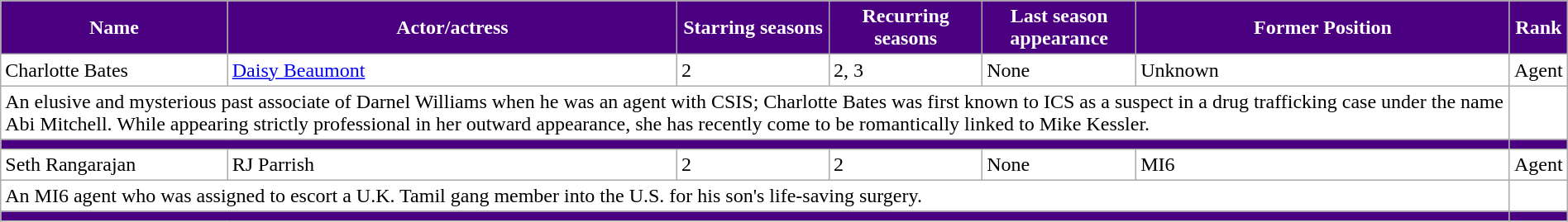<table class="wikitable" style="width:100%; margin-right:auto; background: #FFFFFF;">
<tr style="color:white">
<th style="background-color:Indigo; width:15%">Name</th>
<th style="background-color:Indigo; width:30%">Actor/actress</th>
<th style="background-color:Indigo; width:10%">Starring seasons</th>
<th style="background-color:Indigo; width:10%">Recurring seasons</th>
<th style="background-color:Indigo; width:10%">Last season appearance</th>
<th style="background-color:Indigo; width:25%">Former Position</th>
<th style="background-color:Indigo; width:15%">Rank</th>
</tr>
<tr>
<td>Charlotte Bates</td>
<td><a href='#'>Daisy Beaumont</a></td>
<td>2</td>
<td>2, 3</td>
<td>None</td>
<td>Unknown</td>
<td>Agent</td>
</tr>
<tr>
<td colspan="6">An elusive and mysterious past associate of Darnel Williams when he was an agent with CSIS; Charlotte Bates was first known to ICS as a suspect in a drug trafficking case under the name Abi Mitchell.  While appearing strictly professional in her outward appearance, she has recently come to be romantically linked to Mike Kessler.</td>
</tr>
<tr>
<td colspan="6" bgcolor="Indigo"></td>
<td colspan="6" bgcolor="Indigo"></td>
</tr>
<tr>
<td>Seth Rangarajan</td>
<td>RJ Parrish</td>
<td>2</td>
<td>2</td>
<td>None</td>
<td>MI6</td>
<td>Agent</td>
</tr>
<tr>
<td colspan="6">An MI6 agent who was assigned to escort a U.K. Tamil gang member into the U.S. for his son's life-saving surgery.</td>
</tr>
<tr>
<td colspan="6" bgcolor="Indigo"></td>
<td colspan="6" bgcolor="Indigo"></td>
</tr>
</table>
